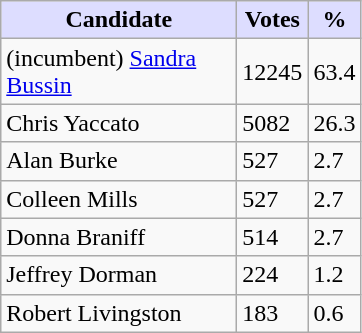<table class="wikitable">
<tr>
<th style="background:#ddf; width:150px;">Candidate</th>
<th style="background:#ddf;">Votes</th>
<th style="background:#ddf;">%</th>
</tr>
<tr>
<td>(incumbent) <a href='#'>Sandra Bussin</a></td>
<td>12245</td>
<td>63.4</td>
</tr>
<tr>
<td>Chris Yaccato</td>
<td>5082</td>
<td>26.3</td>
</tr>
<tr>
<td>Alan Burke</td>
<td>527</td>
<td>2.7</td>
</tr>
<tr>
<td>Colleen Mills</td>
<td>527</td>
<td>2.7</td>
</tr>
<tr>
<td>Donna Braniff</td>
<td>514</td>
<td>2.7</td>
</tr>
<tr>
<td>Jeffrey Dorman</td>
<td>224</td>
<td>1.2</td>
</tr>
<tr>
<td>Robert Livingston</td>
<td>183</td>
<td>0.6</td>
</tr>
</table>
